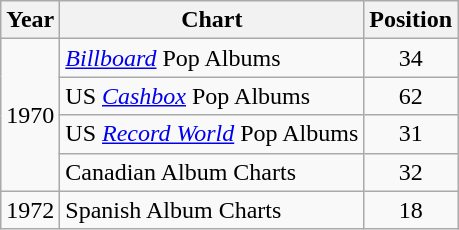<table class="wikitable">
<tr>
<th>Year</th>
<th>Chart</th>
<th>Position</th>
</tr>
<tr>
<td rowspan="4">1970</td>
<td><a href='#'><em>Billboard</em></a> Pop Albums</td>
<td align="center">34</td>
</tr>
<tr>
<td>US <a href='#'><em>Cashbox</em></a> Pop Albums</td>
<td align="center">62</td>
</tr>
<tr>
<td>US <em><a href='#'>Record World</a></em> Pop Albums</td>
<td align="center">31</td>
</tr>
<tr>
<td>Canadian Album Charts</td>
<td align="center">32</td>
</tr>
<tr>
<td>1972</td>
<td>Spanish Album Charts</td>
<td align="center">18</td>
</tr>
</table>
